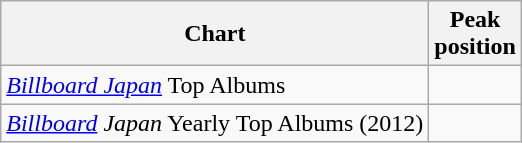<table class="wikitable sortable">
<tr>
<th>Chart</th>
<th>Peak<br>position</th>
</tr>
<tr>
<td><em><a href='#'>Billboard Japan</a></em> Top Albums</td>
<td></td>
</tr>
<tr>
<td><em><a href='#'>Billboard</a> Japan</em> Yearly Top Albums (2012)</td>
<td></td>
</tr>
</table>
